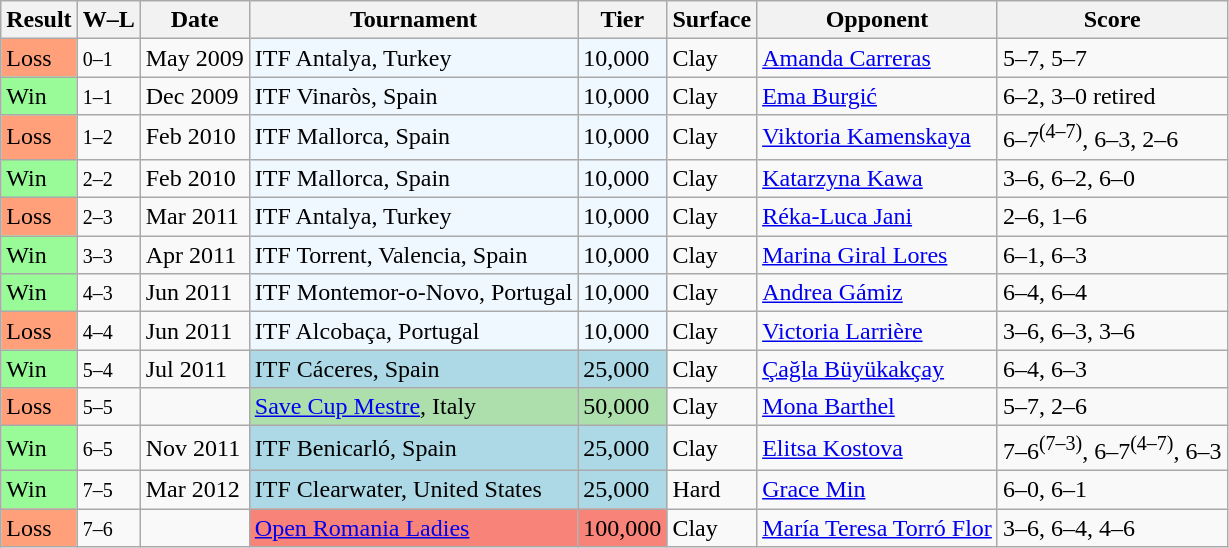<table class="sortable wikitable">
<tr>
<th>Result</th>
<th class="unsortable">W–L</th>
<th>Date</th>
<th>Tournament</th>
<th>Tier</th>
<th>Surface</th>
<th>Opponent</th>
<th class="unsortable">Score</th>
</tr>
<tr>
<td bgcolor=FFA07A>Loss</td>
<td><small>0–1</small></td>
<td>May 2009</td>
<td style="background:#f0f8ff;">ITF Antalya, Turkey</td>
<td style="background:#f0f8ff;">10,000</td>
<td>Clay</td>
<td> <a href='#'>Amanda Carreras</a></td>
<td>5–7, 5–7</td>
</tr>
<tr>
<td bgcolor=98FB98>Win</td>
<td><small>1–1</small></td>
<td>Dec 2009</td>
<td style="background:#f0f8ff;">ITF Vinaròs, Spain</td>
<td style="background:#f0f8ff;">10,000</td>
<td>Clay</td>
<td> <a href='#'>Ema Burgić</a></td>
<td>6–2, 3–0 retired</td>
</tr>
<tr>
<td bgcolor=FFA07A>Loss</td>
<td><small>1–2</small></td>
<td>Feb 2010</td>
<td style="background:#f0f8ff;">ITF Mallorca, Spain</td>
<td style="background:#f0f8ff;">10,000</td>
<td>Clay</td>
<td> <a href='#'>Viktoria Kamenskaya</a></td>
<td>6–7<sup>(4–7)</sup>, 6–3, 2–6</td>
</tr>
<tr>
<td bgcolor=98FB98>Win</td>
<td><small>2–2</small></td>
<td>Feb 2010</td>
<td style="background:#f0f8ff;">ITF Mallorca, Spain</td>
<td style="background:#f0f8ff;">10,000</td>
<td>Clay</td>
<td> <a href='#'>Katarzyna Kawa</a></td>
<td>3–6, 6–2, 6–0</td>
</tr>
<tr>
<td bgcolor=FFA07A>Loss</td>
<td><small>2–3</small></td>
<td>Mar 2011</td>
<td style="background:#f0f8ff;">ITF Antalya, Turkey</td>
<td style="background:#f0f8ff;">10,000</td>
<td>Clay</td>
<td> <a href='#'>Réka-Luca Jani</a></td>
<td>2–6, 1–6</td>
</tr>
<tr>
<td bgcolor=98FB98>Win</td>
<td><small>3–3</small></td>
<td>Apr 2011</td>
<td style="background:#f0f8ff;">ITF Torrent, Valencia, Spain</td>
<td style="background:#f0f8ff;">10,000</td>
<td>Clay</td>
<td> <a href='#'>Marina Giral Lores</a></td>
<td>6–1, 6–3</td>
</tr>
<tr>
<td bgcolor=98FB98>Win</td>
<td><small>4–3</small></td>
<td>Jun 2011</td>
<td style="background:#f0f8ff;">ITF Montemor-o-Novo, Portugal</td>
<td style="background:#f0f8ff;">10,000</td>
<td>Clay</td>
<td> <a href='#'>Andrea Gámiz</a></td>
<td>6–4, 6–4</td>
</tr>
<tr>
<td bgcolor=FFA07A>Loss</td>
<td><small>4–4</small></td>
<td>Jun 2011</td>
<td style="background:#f0f8ff;">ITF Alcobaça, Portugal</td>
<td style="background:#f0f8ff;">10,000</td>
<td>Clay</td>
<td> <a href='#'>Victoria Larrière</a></td>
<td>3–6, 6–3, 3–6</td>
</tr>
<tr>
<td bgcolor=98FB98>Win</td>
<td><small>5–4</small></td>
<td>Jul 2011</td>
<td style="background:lightblue;">ITF Cáceres, Spain</td>
<td style="background:lightblue;">25,000</td>
<td>Clay</td>
<td> <a href='#'>Çağla Büyükakçay</a></td>
<td>6–4, 6–3</td>
</tr>
<tr>
<td bgcolor=FFA07A>Loss</td>
<td><small>5–5</small></td>
<td><a href='#'></a></td>
<td style="background:#ADDFAD;"><a href='#'>Save Cup Mestre</a>, Italy</td>
<td style="background:#ADDFAD;">50,000</td>
<td>Clay</td>
<td> <a href='#'>Mona Barthel</a></td>
<td>5–7, 2–6</td>
</tr>
<tr>
<td bgcolor=98FB98>Win</td>
<td><small>6–5</small></td>
<td>Nov 2011</td>
<td style="background:lightblue;">ITF Benicarló, Spain</td>
<td style="background:lightblue;">25,000</td>
<td>Clay</td>
<td> <a href='#'>Elitsa Kostova</a></td>
<td>7–6<sup>(7–3)</sup>, 6–7<sup>(4–7)</sup>, 6–3</td>
</tr>
<tr>
<td bgcolor=98FB98>Win</td>
<td><small>7–5</small></td>
<td>Mar 2012</td>
<td style="background:lightblue;">ITF Clearwater, United States</td>
<td style="background:lightblue;">25,000</td>
<td>Hard</td>
<td> <a href='#'>Grace Min</a></td>
<td>6–0, 6–1</td>
</tr>
<tr>
<td bgcolor=FFA07A>Loss</td>
<td><small>7–6</small></td>
<td><a href='#'></a></td>
<td style="background:#F88379;"><a href='#'>Open Romania Ladies</a></td>
<td style="background:#F88379;">100,000</td>
<td>Clay</td>
<td> <a href='#'>María Teresa Torró Flor</a></td>
<td>3–6, 6–4, 4–6</td>
</tr>
</table>
